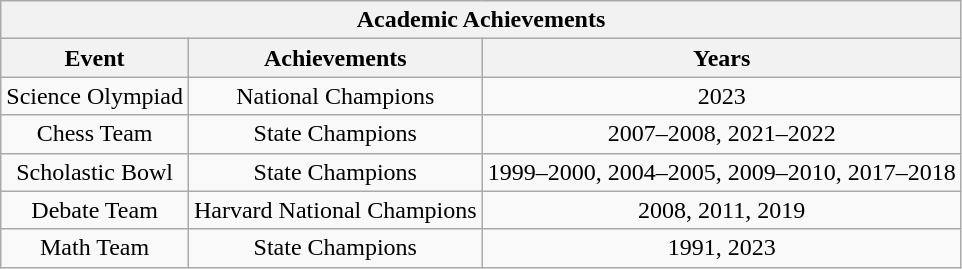<table class="wikitable" style="text-align: center;">
<tr>
<th colspan="3"><strong>Academic Achievements</strong></th>
</tr>
<tr>
<th>Event</th>
<th>Achievements</th>
<th>Years</th>
</tr>
<tr>
<td>Science Olympiad</td>
<td>National Champions</td>
<td>2023</td>
</tr>
<tr>
<td>Chess Team</td>
<td>State Champions</td>
<td>2007–2008, 2021–2022</td>
</tr>
<tr>
<td>Scholastic Bowl</td>
<td>State Champions</td>
<td>1999–2000, 2004–2005, 2009–2010, 2017–2018</td>
</tr>
<tr>
<td>Debate Team</td>
<td>Harvard National Champions</td>
<td>2008, 2011, 2019</td>
</tr>
<tr>
<td>Math Team</td>
<td>State Champions</td>
<td>1991, 2023</td>
</tr>
</table>
